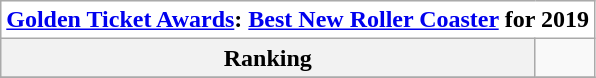<table class="wikitable">
<tr>
<th style="text-align:center; background:white;" colspan="500"><a href='#'>Golden Ticket Awards</a>: <a href='#'>Best New Roller Coaster</a> for 2019</th>
</tr>
<tr style="background:#white;">
<th style="text-align:center;">Ranking</th>
<td></td>
</tr>
<tr>
</tr>
</table>
